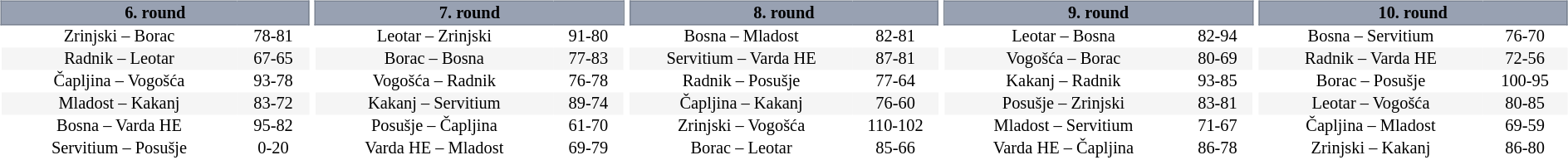<table width=100%>
<tr>
<td width=20% valign="top"><br><table border=0 cellspacing=0 cellpadding=1em style="font-size: 85%; border-collapse: collapse;" width=100%>
<tr>
<td colspan=5 bgcolor=#98A1B2 style="border:1px solid #7A8392;text-align:center;"><span><strong>6. round</strong> </span></td>
</tr>
<tr align=center bgcolor=#FFFFFF>
<td>Zrinjski – Borac</td>
<td>78-81</td>
</tr>
<tr align=center bgcolor=#f5f5f5>
<td>Radnik – Leotar</td>
<td>67-65</td>
</tr>
<tr align=center bgcolor=#FFFFFF>
<td>Čapljina – Vogošća</td>
<td>93-78</td>
</tr>
<tr align=center bgcolor=#f5f5f5>
<td>Mladost – Kakanj</td>
<td>83-72</td>
</tr>
<tr align=center bgcolor=#FFFFFF>
<td>Bosna – Varda HE</td>
<td>95-82</td>
</tr>
<tr align=center bgcolor=#FFFFFF>
<td>Servitium – Posušje</td>
<td>0-20</td>
</tr>
</table>
</td>
<td width=20% valign="top"><br><table border=0 cellspacing=0 cellpadding=1em style="font-size: 85%; border-collapse: collapse;" width=100%>
<tr>
<td colspan=5 bgcolor=#98A1B2 style="border:1px solid #7A8392;text-align:center;"><span><strong>7. round</strong> </span></td>
</tr>
<tr align=center bgcolor=#FFFFFF>
<td>Leotar – Zrinjski</td>
<td>91-80</td>
</tr>
<tr align=center bgcolor=#f5f5f5>
<td>Borac – Bosna</td>
<td>77-83</td>
</tr>
<tr align=center bgcolor=#FFFFFF>
<td>Vogošća – Radnik</td>
<td>76-78</td>
</tr>
<tr align=center bgcolor=#f5f5f5>
<td>Kakanj – Servitium</td>
<td>89-74</td>
</tr>
<tr align=center bgcolor=#FFFFFF>
<td>Posušje – Čapljina</td>
<td>61-70</td>
</tr>
<tr align=center bgcolor=#FFFFFF>
<td>Varda HE – Mladost</td>
<td>69-79</td>
</tr>
</table>
</td>
<td width=20% valign="top"><br><table border=0 cellspacing=0 cellpadding=1em style="font-size: 85%; border-collapse: collapse;" width=100%>
<tr>
<td colspan=5 bgcolor=#98A1B2 style="border:1px solid #7A8392;text-align:center;"><span><strong>8. round</strong> </span></td>
</tr>
<tr align=center bgcolor=#FFFFFF>
<td>Bosna – Mladost</td>
<td>82-81</td>
</tr>
<tr align=center bgcolor=#f5f5f5>
<td>Servitium – Varda HE</td>
<td>87-81</td>
</tr>
<tr align=center bgcolor=#FFFFFF>
<td>Radnik – Posušje</td>
<td>77-64</td>
</tr>
<tr align=center bgcolor=#f5f5f5>
<td>Čapljina – Kakanj</td>
<td>76-60</td>
</tr>
<tr align=center bgcolor=#FFFFFF>
<td>Zrinjski – Vogošća</td>
<td>110-102</td>
</tr>
<tr align=center bgcolor=#FFFFFF>
<td>Borac – Leotar</td>
<td>85-66</td>
</tr>
</table>
</td>
<td width=20% valign="top"><br><table border=0 cellspacing=0 cellpadding=1em style="font-size: 85%; border-collapse: collapse;" width=100%>
<tr>
<td colspan=5 bgcolor=#98A1B2 style="border:1px solid #7A8392;text-align:center;"><span><strong>9. round</strong> </span></td>
</tr>
<tr align=center bgcolor=#FFFFFF>
<td>Leotar – Bosna</td>
<td>82-94</td>
</tr>
<tr align=center bgcolor=#f5f5f5>
<td>Vogošća – Borac</td>
<td>80-69</td>
</tr>
<tr align=center bgcolor=#FFFFFF>
<td>Kakanj – Radnik</td>
<td>93-85</td>
</tr>
<tr align=center bgcolor=#f5f5f5>
<td>Posušje – Zrinjski</td>
<td>83-81</td>
</tr>
<tr align=center bgcolor=#FFFFFF>
<td>Mladost – Servitium</td>
<td>71-67</td>
</tr>
<tr align=center bgcolor=#FFFFFF>
<td>Varda HE – Čapljina</td>
<td>86-78</td>
</tr>
</table>
</td>
<td width=20% valign="top"><br><table border=0 cellspacing=0 cellpadding=1em style="font-size: 85%; border-collapse: collapse;" width=100%>
<tr>
<td colspan=5 bgcolor=#98A1B2 style="border:1px solid #7A8392;text-align:center;"><span><strong>10. round</strong> </span></td>
</tr>
<tr align=center bgcolor=#FFFFFF>
<td>Bosna – Servitium</td>
<td>76-70</td>
</tr>
<tr align=center bgcolor=#f5f5f5>
<td>Radnik – Varda HE</td>
<td>72-56</td>
</tr>
<tr align=center bgcolor=#FFFFFF>
<td>Borac – Posušje</td>
<td>100-95</td>
</tr>
<tr align=center bgcolor=#f5f5f5>
<td>Leotar – Vogošća</td>
<td>80-85</td>
</tr>
<tr align=center bgcolor=#FFFFFF>
<td>Čapljina – Mladost</td>
<td>69-59</td>
</tr>
<tr align=center bgcolor=#FFFFFF>
<td>Zrinjski – Kakanj</td>
<td>86-80</td>
</tr>
</table>
</td>
</tr>
</table>
